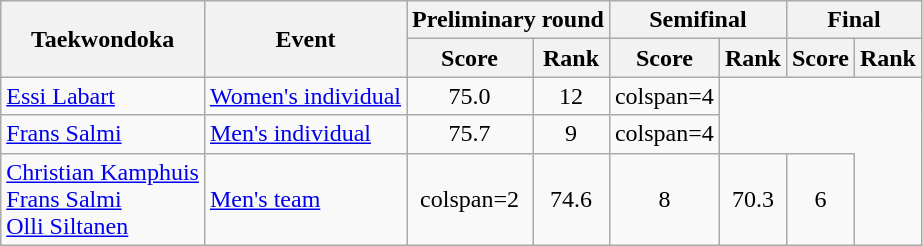<table class="wikitable">
<tr>
<th rowspan=2>Taekwondoka</th>
<th rowspan=2>Event</th>
<th colspan=2>Preliminary round</th>
<th colspan=2>Semifinal</th>
<th colspan=2>Final</th>
</tr>
<tr>
<th>Score</th>
<th>Rank</th>
<th>Score</th>
<th>Rank</th>
<th>Score</th>
<th>Rank</th>
</tr>
<tr align=center>
<td align=left><a href='#'>Essi Labart</a></td>
<td align=left><a href='#'>Women's individual</a></td>
<td>75.0</td>
<td>12</td>
<td>colspan=4 </td>
</tr>
<tr align=center>
<td align=left><a href='#'>Frans Salmi</a></td>
<td align=left><a href='#'>Men's individual</a></td>
<td>75.7</td>
<td>9</td>
<td>colspan=4 </td>
</tr>
<tr align=center>
<td align=left><a href='#'>Christian Kamphuis</a><br><a href='#'>Frans Salmi</a><br><a href='#'>Olli Siltanen</a></td>
<td align=left><a href='#'>Men's team</a></td>
<td>colspan=2 </td>
<td>74.6</td>
<td>8</td>
<td>70.3</td>
<td>6</td>
</tr>
</table>
